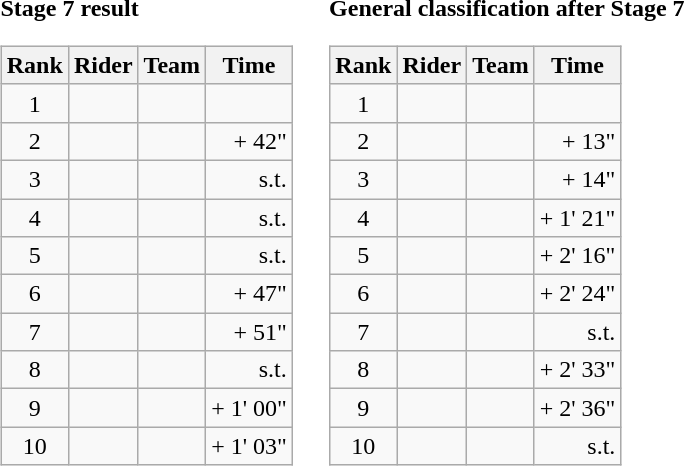<table>
<tr>
<td><strong>Stage 7 result</strong><br><table class="wikitable">
<tr>
<th scope="col">Rank</th>
<th scope="col">Rider</th>
<th scope="col">Team</th>
<th scope="col">Time</th>
</tr>
<tr>
<td style="text-align:center;">1</td>
<td></td>
<td></td>
<td style="text-align:right;"></td>
</tr>
<tr>
<td style="text-align:center;">2</td>
<td></td>
<td></td>
<td style="text-align:right;">+ 42"</td>
</tr>
<tr>
<td style="text-align:center;">3</td>
<td></td>
<td></td>
<td style="text-align:right;">s.t.</td>
</tr>
<tr>
<td style="text-align:center;">4</td>
<td></td>
<td></td>
<td style="text-align:right;">s.t.</td>
</tr>
<tr>
<td style="text-align:center;">5</td>
<td></td>
<td></td>
<td style="text-align:right;">s.t.</td>
</tr>
<tr>
<td style="text-align:center;">6</td>
<td></td>
<td></td>
<td style="text-align:right;">+ 47"</td>
</tr>
<tr>
<td style="text-align:center;">7</td>
<td></td>
<td></td>
<td style="text-align:right;">+ 51"</td>
</tr>
<tr>
<td style="text-align:center;">8</td>
<td></td>
<td></td>
<td style="text-align:right;">s.t.</td>
</tr>
<tr>
<td style="text-align:center;">9</td>
<td></td>
<td></td>
<td style="text-align:right;">+ 1' 00"</td>
</tr>
<tr>
<td style="text-align:center;">10</td>
<td></td>
<td></td>
<td style="text-align:right;">+ 1' 03"</td>
</tr>
</table>
</td>
<td></td>
<td><strong>General classification after Stage 7</strong><br><table class="wikitable">
<tr>
<th scope="col">Rank</th>
<th scope="col">Rider</th>
<th scope="col">Team</th>
<th scope="col">Time</th>
</tr>
<tr>
<td style="text-align:center;">1</td>
<td></td>
<td></td>
<td style="text-align:right;"></td>
</tr>
<tr>
<td style="text-align:center;">2</td>
<td></td>
<td></td>
<td style="text-align:right;">+ 13"</td>
</tr>
<tr>
<td style="text-align:center;">3</td>
<td></td>
<td></td>
<td style="text-align:right;">+ 14"</td>
</tr>
<tr>
<td style="text-align:center;">4</td>
<td></td>
<td></td>
<td style="text-align:right;">+ 1' 21"</td>
</tr>
<tr>
<td style="text-align:center;">5</td>
<td></td>
<td></td>
<td style="text-align:right;">+ 2' 16"</td>
</tr>
<tr>
<td style="text-align:center;">6</td>
<td></td>
<td></td>
<td style="text-align:right;">+ 2' 24"</td>
</tr>
<tr>
<td style="text-align:center;">7</td>
<td></td>
<td></td>
<td style="text-align:right;">s.t.</td>
</tr>
<tr>
<td style="text-align:center;">8</td>
<td></td>
<td></td>
<td style="text-align:right;">+ 2' 33"</td>
</tr>
<tr>
<td style="text-align:center;">9</td>
<td></td>
<td></td>
<td style="text-align:right;">+ 2' 36"</td>
</tr>
<tr>
<td style="text-align:center;">10</td>
<td></td>
<td></td>
<td style="text-align:right;">s.t.</td>
</tr>
</table>
</td>
</tr>
</table>
